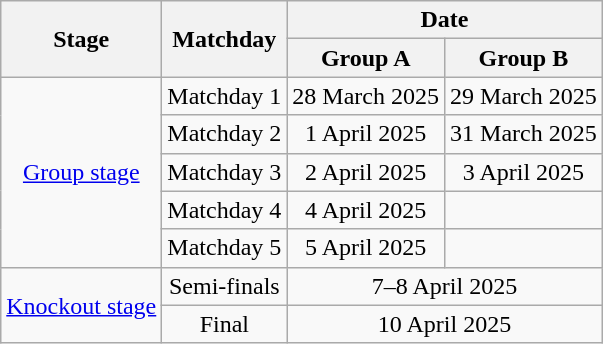<table class="wikitable" style="text-align:center">
<tr>
<th rowspan="2">Stage</th>
<th rowspan="2">Matchday</th>
<th colspan="2">Date</th>
</tr>
<tr>
<th>Group A</th>
<th>Group B</th>
</tr>
<tr>
<td rowspan="5"><a href='#'>Group stage</a></td>
<td>Matchday 1</td>
<td>28 March 2025</td>
<td>29 March 2025</td>
</tr>
<tr>
<td>Matchday 2</td>
<td>1 April 2025</td>
<td>31 March 2025</td>
</tr>
<tr>
<td>Matchday 3</td>
<td>2 April 2025</td>
<td>3 April 2025</td>
</tr>
<tr>
<td>Matchday 4</td>
<td>4 April 2025</td>
<td></td>
</tr>
<tr>
<td>Matchday 5</td>
<td>5 April 2025</td>
<td></td>
</tr>
<tr>
<td rowspan="2"><a href='#'>Knockout stage</a></td>
<td>Semi-finals</td>
<td colspan="2">7–8 April 2025</td>
</tr>
<tr>
<td>Final</td>
<td colspan="2">10 April 2025</td>
</tr>
</table>
